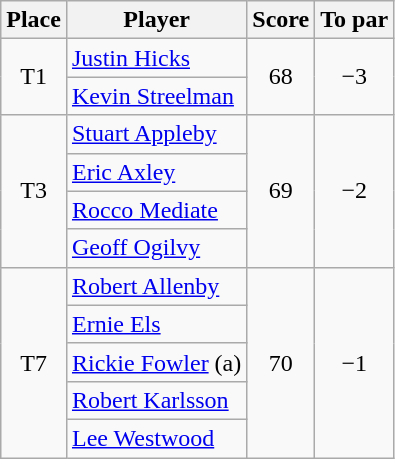<table class="wikitable">
<tr>
<th>Place</th>
<th>Player</th>
<th>Score</th>
<th>To par</th>
</tr>
<tr>
<td rowspan="2" align=center>T1</td>
<td> <a href='#'>Justin Hicks</a></td>
<td rowspan="2" align=center>68</td>
<td rowspan="2" align=center>−3</td>
</tr>
<tr>
<td> <a href='#'>Kevin Streelman</a></td>
</tr>
<tr>
<td rowspan="4" align=center>T3</td>
<td> <a href='#'>Stuart Appleby</a></td>
<td rowspan="4" align=center>69</td>
<td rowspan="4" align=center>−2</td>
</tr>
<tr>
<td> <a href='#'>Eric Axley</a></td>
</tr>
<tr>
<td> <a href='#'>Rocco Mediate</a></td>
</tr>
<tr>
<td> <a href='#'>Geoff Ogilvy</a></td>
</tr>
<tr>
<td rowspan="5" align=center>T7</td>
<td> <a href='#'>Robert Allenby</a></td>
<td rowspan="5" align=center>70</td>
<td rowspan="5" align=center>−1</td>
</tr>
<tr>
<td> <a href='#'>Ernie Els</a></td>
</tr>
<tr>
<td> <a href='#'>Rickie Fowler</a> (a)</td>
</tr>
<tr>
<td> <a href='#'>Robert Karlsson</a></td>
</tr>
<tr>
<td> <a href='#'>Lee Westwood</a></td>
</tr>
</table>
